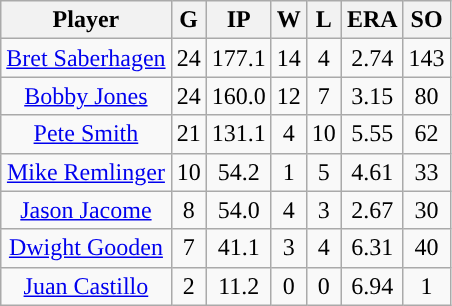<table class="wikitable sortable">
<tr>
<th>Player</th>
<th>G</th>
<th>IP</th>
<th>W</th>
<th>L</th>
<th>ERA</th>
<th>SO</th>
</tr>
<tr align="center">
<td><a href='#'>Bret Saberhagen</a></td>
<td>24</td>
<td>177.1</td>
<td>14</td>
<td>4</td>
<td>2.74</td>
<td>143</td>
</tr>
<tr align=center>
<td><a href='#'>Bobby Jones</a></td>
<td>24</td>
<td>160.0</td>
<td>12</td>
<td>7</td>
<td>3.15</td>
<td>80</td>
</tr>
<tr align=center>
<td><a href='#'>Pete Smith</a></td>
<td>21</td>
<td>131.1</td>
<td>4</td>
<td>10</td>
<td>5.55</td>
<td>62</td>
</tr>
<tr align=center>
<td><a href='#'>Mike Remlinger</a></td>
<td>10</td>
<td>54.2</td>
<td>1</td>
<td>5</td>
<td>4.61</td>
<td>33</td>
</tr>
<tr align=center>
<td><a href='#'>Jason Jacome</a></td>
<td>8</td>
<td>54.0</td>
<td>4</td>
<td>3</td>
<td>2.67</td>
<td>30</td>
</tr>
<tr align=center>
<td><a href='#'>Dwight Gooden</a></td>
<td>7</td>
<td>41.1</td>
<td>3</td>
<td>4</td>
<td>6.31</td>
<td>40</td>
</tr>
<tr align=center>
<td><a href='#'>Juan Castillo</a></td>
<td>2</td>
<td>11.2</td>
<td>0</td>
<td>0</td>
<td>6.94</td>
<td>1</td>
</tr>
</table>
